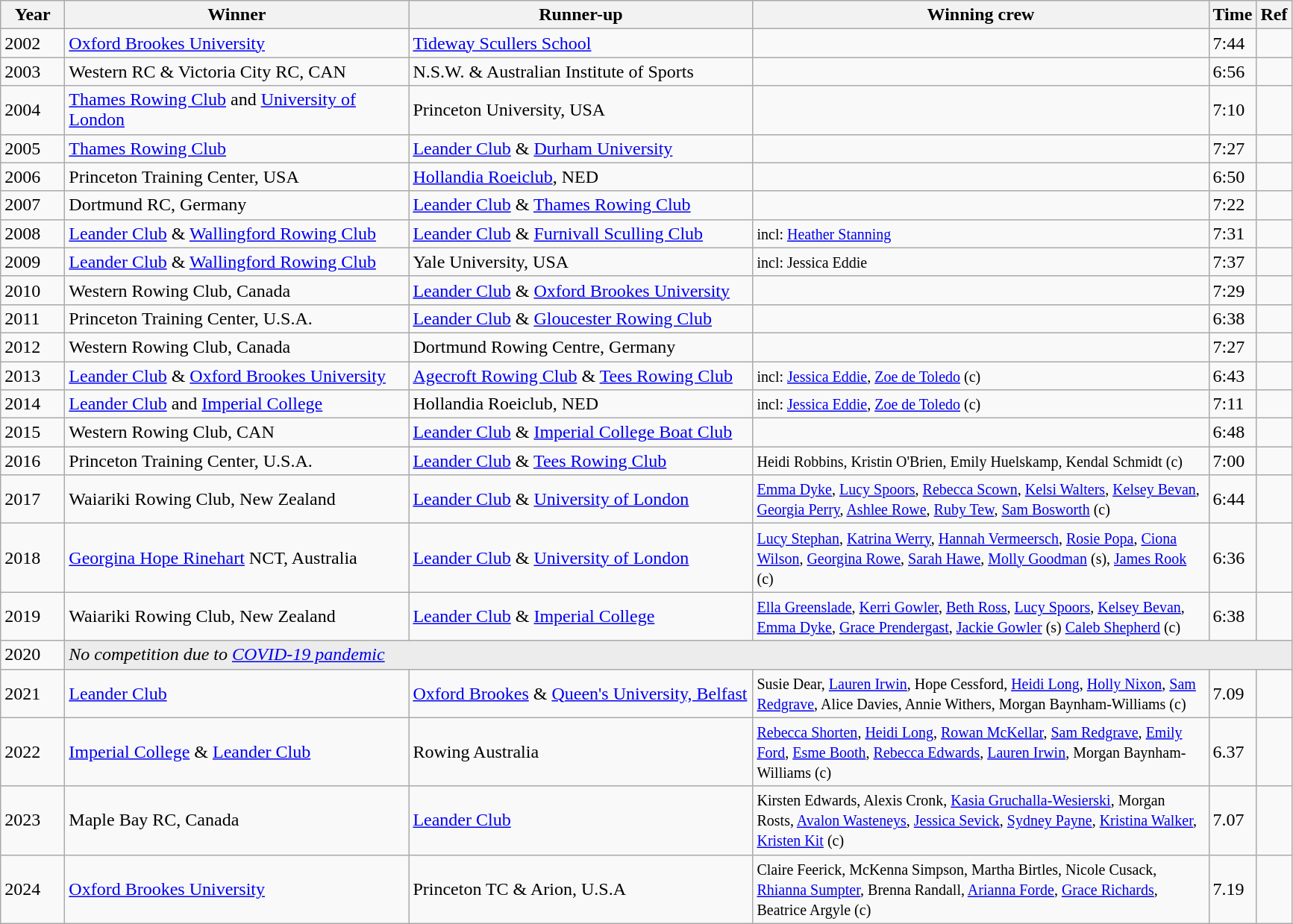<table class="wikitable">
<tr>
<th width=50>Year</th>
<th width=300>Winner</th>
<th width=300>Runner-up</th>
<th width=400>Winning crew</th>
<th width=30>Time</th>
<th width=20>Ref</th>
</tr>
<tr>
<td>2002</td>
<td><a href='#'>Oxford Brookes University</a></td>
<td><a href='#'>Tideway Scullers School</a></td>
<td><small> </small></td>
<td>7:44</td>
<td></td>
</tr>
<tr>
<td>2003</td>
<td>Western RC & Victoria City RC, CAN</td>
<td>N.S.W. & Australian Institute of Sports</td>
<td><small> </small></td>
<td>6:56</td>
<td></td>
</tr>
<tr>
<td>2004</td>
<td><a href='#'>Thames Rowing Club</a> and <a href='#'>University of London</a></td>
<td>Princeton University, USA</td>
<td><small> </small></td>
<td>7:10</td>
<td></td>
</tr>
<tr>
<td>2005</td>
<td><a href='#'>Thames Rowing Club</a></td>
<td><a href='#'>Leander Club</a> & <a href='#'>Durham University</a></td>
<td><small> </small></td>
<td>7:27</td>
<td></td>
</tr>
<tr>
<td>2006</td>
<td>Princeton Training Center, USA</td>
<td><a href='#'>Hollandia Roeiclub</a>, NED</td>
<td><small> </small></td>
<td>6:50</td>
<td></td>
</tr>
<tr>
<td>2007</td>
<td>Dortmund RC, Germany</td>
<td><a href='#'>Leander Club</a> & <a href='#'>Thames Rowing Club</a></td>
<td><small> </small></td>
<td>7:22</td>
<td></td>
</tr>
<tr>
<td>2008</td>
<td><a href='#'>Leander Club</a> & <a href='#'>Wallingford Rowing Club</a></td>
<td><a href='#'>Leander Club</a> & <a href='#'>Furnivall Sculling Club</a></td>
<td><small> incl: <a href='#'>Heather Stanning</a></small></td>
<td>7:31</td>
<td></td>
</tr>
<tr>
<td>2009</td>
<td><a href='#'>Leander Club</a> & <a href='#'>Wallingford Rowing Club</a></td>
<td>Yale University, USA</td>
<td><small>incl: Jessica Eddie </small></td>
<td>7:37</td>
<td></td>
</tr>
<tr>
<td>2010</td>
<td>Western Rowing Club, Canada</td>
<td><a href='#'>Leander Club</a> & <a href='#'>Oxford Brookes University</a></td>
<td><small> </small></td>
<td>7:29</td>
<td></td>
</tr>
<tr>
<td>2011</td>
<td>Princeton Training Center, U.S.A.</td>
<td><a href='#'>Leander Club</a> & <a href='#'>Gloucester Rowing Club</a></td>
<td><small> </small></td>
<td>6:38</td>
<td></td>
</tr>
<tr>
<td>2012</td>
<td>Western Rowing Club, Canada</td>
<td>Dortmund Rowing Centre, Germany</td>
<td><small> </small></td>
<td>7:27</td>
<td></td>
</tr>
<tr>
<td>2013</td>
<td><a href='#'>Leander Club</a> & <a href='#'>Oxford Brookes University</a></td>
<td><a href='#'>Agecroft Rowing Club</a> & <a href='#'>Tees Rowing Club</a></td>
<td><small>incl: <a href='#'>Jessica Eddie</a>, <a href='#'>Zoe de Toledo</a> (c)  </small></td>
<td>6:43</td>
<td></td>
</tr>
<tr>
<td>2014</td>
<td><a href='#'>Leander Club</a> and <a href='#'>Imperial College</a></td>
<td>Hollandia Roeiclub, NED</td>
<td><small>incl: <a href='#'>Jessica Eddie</a>, <a href='#'>Zoe de Toledo</a> (c) </small></td>
<td>7:11</td>
<td></td>
</tr>
<tr>
<td>2015</td>
<td>Western Rowing Club, CAN</td>
<td><a href='#'>Leander Club</a> & <a href='#'>Imperial College Boat Club</a></td>
<td><small> </small></td>
<td>6:48</td>
<td></td>
</tr>
<tr>
<td>2016</td>
<td>Princeton Training Center, U.S.A.</td>
<td><a href='#'>Leander Club</a> & <a href='#'>Tees Rowing Club</a></td>
<td><small>Heidi Robbins, Kristin O'Brien, Emily Huelskamp, Kendal Schmidt (c) </small></td>
<td>7:00</td>
<td></td>
</tr>
<tr>
<td>2017</td>
<td>Waiariki Rowing Club, New Zealand</td>
<td><a href='#'>Leander Club</a> & <a href='#'>University of London</a></td>
<td><small> <a href='#'>Emma Dyke</a>, <a href='#'>Lucy Spoors</a>, <a href='#'>Rebecca Scown</a>, <a href='#'>Kelsi Walters</a>, <a href='#'>Kelsey Bevan</a>, <a href='#'>Georgia Perry</a>, <a href='#'>Ashlee Rowe</a>, <a href='#'>Ruby Tew</a>, <a href='#'>Sam Bosworth</a> (c) </small></td>
<td>6:44</td>
<td></td>
</tr>
<tr>
<td>2018</td>
<td><a href='#'>Georgina Hope Rinehart</a> NCT, Australia</td>
<td><a href='#'>Leander Club</a> & <a href='#'>University of London</a></td>
<td><small><a href='#'>Lucy Stephan</a>, <a href='#'>Katrina Werry</a>, <a href='#'>Hannah Vermeersch</a>, <a href='#'>Rosie Popa</a>, <a href='#'>Ciona Wilson</a>, <a href='#'>Georgina Rowe</a>, <a href='#'>Sarah Hawe</a>, <a href='#'>Molly Goodman</a> (s), <a href='#'>James Rook</a> (c) </small></td>
<td>6:36</td>
<td></td>
</tr>
<tr>
<td>2019</td>
<td>Waiariki Rowing Club, New Zealand</td>
<td><a href='#'>Leander Club</a> & <a href='#'>Imperial College</a></td>
<td><small> <a href='#'>Ella Greenslade</a>, <a href='#'>Kerri Gowler</a>, <a href='#'>Beth Ross</a>, <a href='#'>Lucy Spoors</a>, <a href='#'>Kelsey Bevan</a>, <a href='#'>Emma Dyke</a>, <a href='#'>Grace Prendergast</a>, <a href='#'>Jackie Gowler</a> (s) <a href='#'>Caleb Shepherd</a> (c) </small></td>
<td>6:38</td>
<td></td>
</tr>
<tr>
<td>2020</td>
<td colspan=5 bgcolor="ececec"><em>No competition due to <a href='#'>COVID-19 pandemic</a></em></td>
</tr>
<tr>
<td>2021</td>
<td><a href='#'>Leander Club</a></td>
<td><a href='#'>Oxford Brookes</a> & <a href='#'>Queen's University, Belfast</a></td>
<td><small>Susie Dear, <a href='#'>Lauren Irwin</a>, Hope Cessford, <a href='#'>Heidi Long</a>, <a href='#'>Holly Nixon</a>, <a href='#'>Sam Redgrave</a>, Alice Davies, Annie Withers, Morgan Baynham-Williams (c)</small></td>
<td>7.09</td>
<td></td>
</tr>
<tr>
<td>2022</td>
<td><a href='#'>Imperial College</a> & <a href='#'>Leander Club</a></td>
<td>Rowing Australia</td>
<td><small><a href='#'>Rebecca Shorten</a>, <a href='#'>Heidi Long</a>, <a href='#'>Rowan McKellar</a>, <a href='#'>Sam Redgrave</a>, <a href='#'>Emily Ford</a>, <a href='#'>Esme Booth</a>, <a href='#'>Rebecca Edwards</a>, <a href='#'>Lauren Irwin</a>, Morgan Baynham-Williams (c)</small></td>
<td>6.37</td>
<td></td>
</tr>
<tr>
<td>2023</td>
<td>Maple Bay RC, Canada</td>
<td><a href='#'>Leander Club</a></td>
<td><small>Kirsten Edwards, Alexis Cronk, <a href='#'>Kasia Gruchalla-Wesierski</a>, Morgan Rosts, <a href='#'>Avalon Wasteneys</a>, <a href='#'>Jessica Sevick</a>, <a href='#'>Sydney Payne</a>, <a href='#'>Kristina Walker</a>, <a href='#'>Kristen Kit</a> (c)</small></td>
<td>7.07</td>
<td></td>
</tr>
<tr>
<td>2024</td>
<td><a href='#'>Oxford Brookes University</a></td>
<td>Princeton TC & Arion, U.S.A</td>
<td><small>Claire Feerick, McKenna Simpson, Martha Birtles, Nicole Cusack, <a href='#'>Rhianna Sumpter</a>, Brenna Randall, <a href='#'>Arianna Forde</a>, <a href='#'>Grace Richards</a>, Beatrice Argyle (c)</small></td>
<td>7.19</td>
<td></td>
</tr>
</table>
